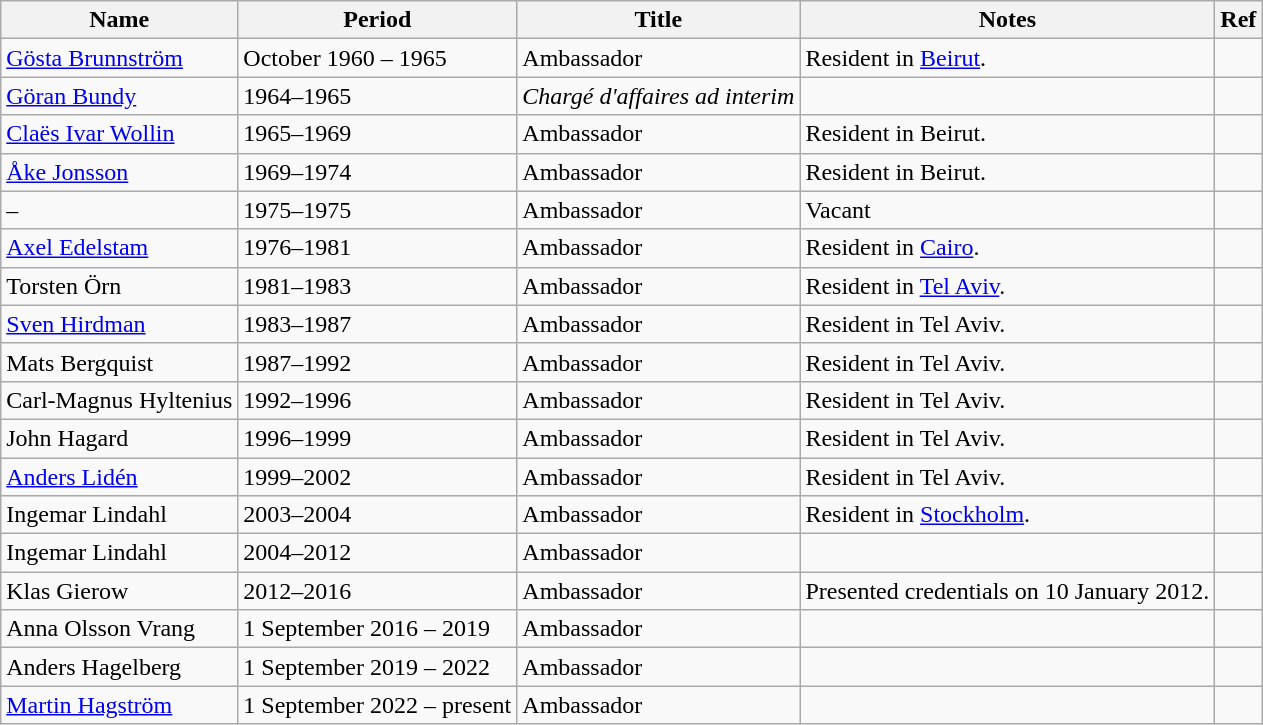<table class="wikitable">
<tr>
<th>Name</th>
<th>Period</th>
<th>Title</th>
<th>Notes</th>
<th>Ref</th>
</tr>
<tr>
<td><a href='#'>Gösta Brunnström</a></td>
<td>October 1960 – 1965</td>
<td>Ambassador</td>
<td>Resident in <a href='#'>Beirut</a>.</td>
<td></td>
</tr>
<tr>
<td><a href='#'>Göran Bundy</a></td>
<td>1964–1965</td>
<td><em>Chargé d'affaires ad interim</em></td>
<td></td>
<td></td>
</tr>
<tr>
<td><a href='#'>Claës Ivar Wollin</a></td>
<td>1965–1969</td>
<td>Ambassador</td>
<td>Resident in Beirut.</td>
<td></td>
</tr>
<tr>
<td><a href='#'>Åke Jonsson</a></td>
<td>1969–1974</td>
<td>Ambassador</td>
<td>Resident in Beirut.</td>
<td></td>
</tr>
<tr>
<td>–</td>
<td>1975–1975</td>
<td>Ambassador</td>
<td>Vacant</td>
<td></td>
</tr>
<tr>
<td><a href='#'>Axel Edelstam</a></td>
<td>1976–1981</td>
<td>Ambassador</td>
<td>Resident in <a href='#'>Cairo</a>.</td>
<td></td>
</tr>
<tr>
<td>Torsten Örn</td>
<td>1981–1983</td>
<td>Ambassador</td>
<td>Resident in <a href='#'>Tel Aviv</a>.</td>
<td></td>
</tr>
<tr>
<td><a href='#'>Sven Hirdman</a></td>
<td>1983–1987</td>
<td>Ambassador</td>
<td>Resident in Tel Aviv.</td>
<td></td>
</tr>
<tr>
<td>Mats Bergquist</td>
<td>1987–1992</td>
<td>Ambassador</td>
<td>Resident in Tel Aviv.</td>
<td></td>
</tr>
<tr>
<td>Carl-Magnus Hyltenius</td>
<td>1992–1996</td>
<td>Ambassador</td>
<td>Resident in Tel Aviv.</td>
<td></td>
</tr>
<tr>
<td>John Hagard</td>
<td>1996–1999</td>
<td>Ambassador</td>
<td>Resident in Tel Aviv.</td>
<td></td>
</tr>
<tr>
<td><a href='#'>Anders Lidén</a></td>
<td>1999–2002</td>
<td>Ambassador</td>
<td>Resident in Tel Aviv.</td>
<td></td>
</tr>
<tr>
<td>Ingemar Lindahl</td>
<td>2003–2004</td>
<td>Ambassador</td>
<td>Resident in <a href='#'>Stockholm</a>.</td>
<td></td>
</tr>
<tr>
<td>Ingemar Lindahl</td>
<td>2004–2012</td>
<td>Ambassador</td>
<td></td>
<td></td>
</tr>
<tr>
<td>Klas Gierow</td>
<td>2012–2016</td>
<td>Ambassador</td>
<td>Presented credentials on 10 January 2012.</td>
<td></td>
</tr>
<tr>
<td>Anna Olsson Vrang</td>
<td>1 September 2016 – 2019</td>
<td>Ambassador</td>
<td></td>
<td></td>
</tr>
<tr>
<td>Anders Hagelberg</td>
<td>1 September 2019 – 2022</td>
<td>Ambassador</td>
<td></td>
<td></td>
</tr>
<tr>
<td><a href='#'>Martin Hagström</a></td>
<td>1 September 2022 – present</td>
<td>Ambassador</td>
<td></td>
<td></td>
</tr>
</table>
